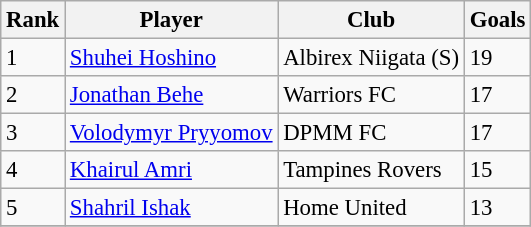<table class="wikitable plainrowheaders sortable" style="font-size:95%">
<tr>
<th>Rank</th>
<th>Player</th>
<th>Club</th>
<th>Goals</th>
</tr>
<tr>
<td>1</td>
<td align="left"> <a href='#'>Shuhei Hoshino</a></td>
<td align="left">Albirex Niigata (S)</td>
<td>19</td>
</tr>
<tr>
<td>2</td>
<td align="left"> <a href='#'>Jonathan Behe</a></td>
<td align="left">Warriors FC</td>
<td>17</td>
</tr>
<tr>
<td>3</td>
<td align="left"> <a href='#'>Volodymyr Pryyomov</a></td>
<td align="left">DPMM FC</td>
<td>17</td>
</tr>
<tr>
<td>4</td>
<td align="left"> <a href='#'>Khairul Amri</a></td>
<td align="left">Tampines Rovers</td>
<td>15</td>
</tr>
<tr>
<td>5</td>
<td align="left"> <a href='#'>Shahril Ishak</a></td>
<td align="left">Home United</td>
<td>13</td>
</tr>
<tr>
</tr>
</table>
